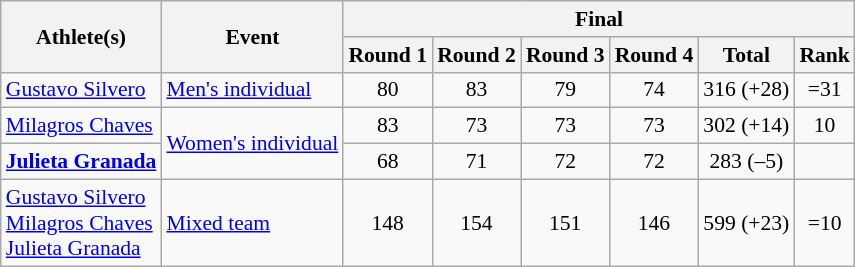<table class="wikitable" border="1" style="font-size:90%; text-align:center">
<tr>
<th rowspan=2>Athlete(s)</th>
<th rowspan=2>Event</th>
<th colspan=6>Final</th>
</tr>
<tr>
<th>Round 1</th>
<th>Round 2</th>
<th>Round 3</th>
<th>Round 4</th>
<th>Total</th>
<th>Rank</th>
</tr>
<tr>
<td align=left><a href='#'>Gustavo Silvero</a></td>
<td align=left><a href='#'>Men's individual</a></td>
<td>80</td>
<td>83</td>
<td>79</td>
<td>74</td>
<td>316 (+28)</td>
<td>=31</td>
</tr>
<tr>
<td align=left><a href='#'>Milagros Chaves</a></td>
<td align=left rowspan=2><a href='#'>Women's individual</a></td>
<td>83</td>
<td>73</td>
<td>73</td>
<td>73</td>
<td>302 (+14)</td>
<td>10</td>
</tr>
<tr>
<td align=left><strong><a href='#'>Julieta Granada</a></strong></td>
<td>68</td>
<td>71</td>
<td>72</td>
<td>72</td>
<td>283 (–5)</td>
<td></td>
</tr>
<tr>
<td align=left><a href='#'>Gustavo Silvero</a><br><a href='#'>Milagros Chaves</a><br><a href='#'>Julieta Granada</a></td>
<td align=left><a href='#'>Mixed team</a></td>
<td>148</td>
<td>154</td>
<td>151</td>
<td>146</td>
<td>599 (+23)</td>
<td>=10</td>
</tr>
</table>
